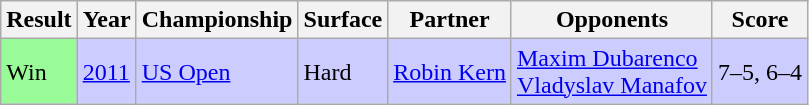<table class="wikitable">
<tr>
<th>Result</th>
<th>Year</th>
<th>Championship</th>
<th>Surface</th>
<th>Partner</th>
<th>Opponents</th>
<th class="unsortable">Score</th>
</tr>
<tr style="background:#ccccff;">
<td style="background:#98fb98;">Win</td>
<td><a href='#'>2011</a></td>
<td><a href='#'>US Open</a></td>
<td>Hard</td>
<td> <a href='#'>Robin Kern</a></td>
<td> <a href='#'>Maxim Dubarenco</a> <br>  <a href='#'>Vladyslav Manafov</a></td>
<td>7–5, 6–4</td>
</tr>
</table>
